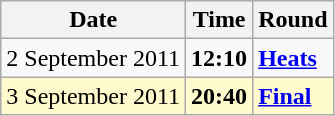<table class="wikitable">
<tr>
<th>Date</th>
<th>Time</th>
<th>Round</th>
</tr>
<tr>
<td>2 September 2011</td>
<td><strong>12:10</strong></td>
<td><strong><a href='#'>Heats</a></strong></td>
</tr>
<tr style=background:lemonchiffon>
<td>3 September 2011</td>
<td><strong>20:40</strong></td>
<td><strong><a href='#'>Final</a></strong></td>
</tr>
</table>
